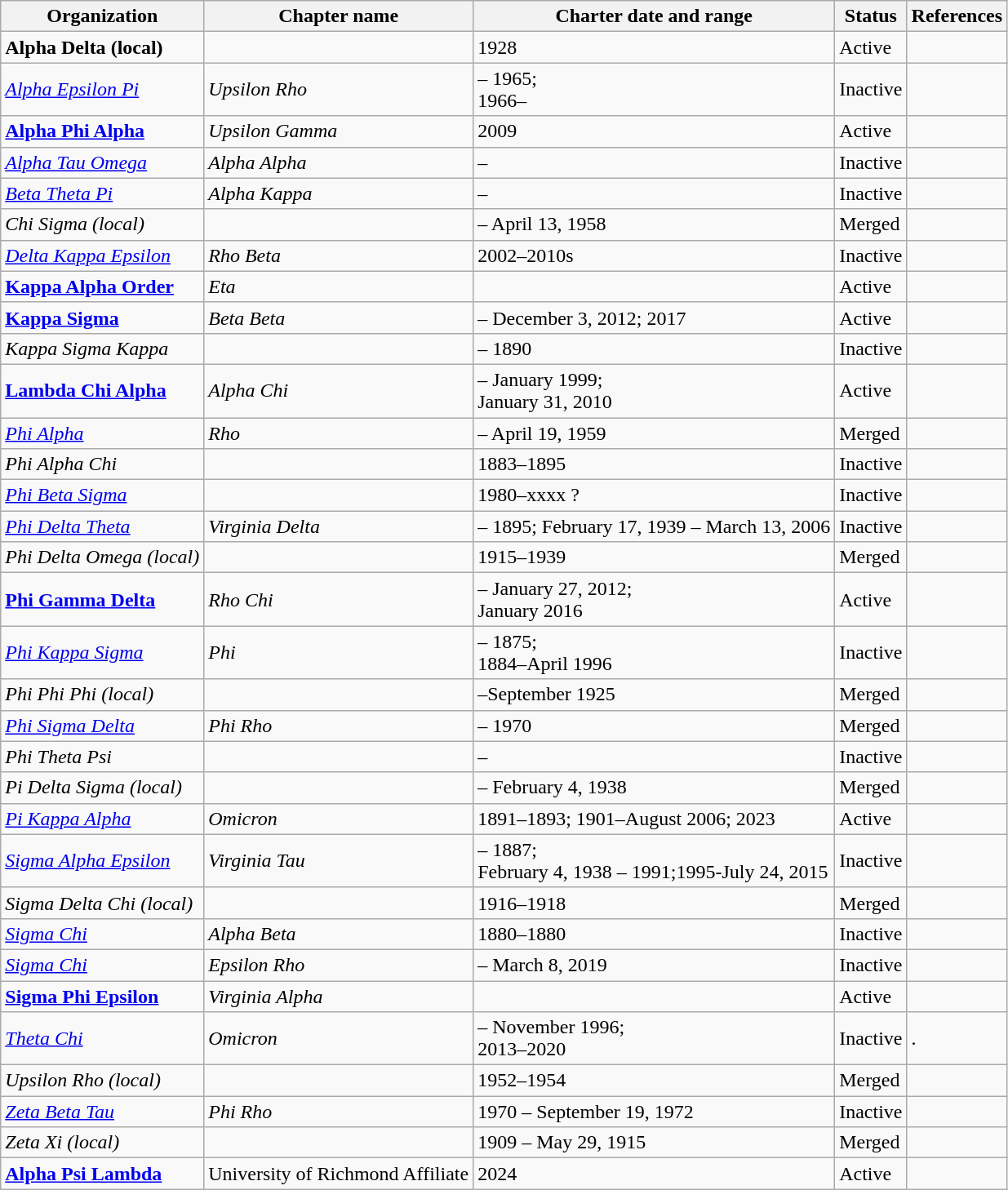<table class="wikitable sortable">
<tr>
<th>Organization</th>
<th>Chapter name</th>
<th>Charter date and range</th>
<th>Status</th>
<th>References</th>
</tr>
<tr>
<td><strong>Alpha Delta</strong> <strong>(local)</strong></td>
<td></td>
<td>1928</td>
<td>Active</td>
<td></td>
</tr>
<tr>
<td><em><a href='#'>Alpha Epsilon Pi</a></em></td>
<td><em>Upsilon Rho</em></td>
<td> – 1965;<br>1966–</td>
<td>Inactive</td>
<td></td>
</tr>
<tr>
<td><strong><a href='#'>Alpha Phi Alpha</a></strong></td>
<td><em>Upsilon Gamma</em></td>
<td>2009</td>
<td>Active</td>
<td></td>
</tr>
<tr>
<td><em><a href='#'>Alpha Tau Omega</a></em></td>
<td><em>Alpha Alpha</em></td>
<td> – </td>
<td>Inactive</td>
<td></td>
</tr>
<tr>
<td><em><a href='#'>Beta Theta Pi</a></em></td>
<td><em>Alpha Kappa</em></td>
<td> – </td>
<td>Inactive</td>
<td></td>
</tr>
<tr>
<td><em>Chi Sigma (local)</em></td>
<td></td>
<td> – April 13, 1958</td>
<td>Merged</td>
<td></td>
</tr>
<tr>
<td><em><a href='#'>Delta Kappa Epsilon</a></em></td>
<td><em>Rho Beta</em></td>
<td>2002–2010s</td>
<td>Inactive</td>
<td></td>
</tr>
<tr>
<td><strong><a href='#'>Kappa Alpha Order</a></strong></td>
<td><em>Eta</em></td>
<td></td>
<td>Active</td>
<td></td>
</tr>
<tr>
<td><strong><a href='#'>Kappa Sigma</a></strong></td>
<td><em>Beta Beta</em></td>
<td> – December 3, 2012; 2017</td>
<td>Active</td>
<td></td>
</tr>
<tr>
<td><em>Kappa Sigma Kappa</em></td>
<td></td>
<td> – 1890</td>
<td>Inactive</td>
<td></td>
</tr>
<tr>
<td><strong><a href='#'>Lambda Chi Alpha</a></strong></td>
<td><em>Alpha Chi</em></td>
<td> – January 1999;<br>January 31, 2010</td>
<td>Active</td>
<td></td>
</tr>
<tr>
<td><a href='#'><em>Phi Alpha</em></a></td>
<td><em>Rho</em></td>
<td> – April 19, 1959</td>
<td>Merged</td>
<td></td>
</tr>
<tr>
<td><em>Phi Alpha Chi</em></td>
<td></td>
<td>1883–1895</td>
<td>Inactive</td>
<td></td>
</tr>
<tr>
<td><em><a href='#'>Phi Beta Sigma</a></em></td>
<td></td>
<td>1980–xxxx ?</td>
<td>Inactive</td>
<td></td>
</tr>
<tr>
<td><em><a href='#'>Phi Delta Theta</a></em></td>
<td><em>Virginia Delta</em></td>
<td> – 1895; February 17, 1939 – March 13, 2006</td>
<td>Inactive</td>
<td></td>
</tr>
<tr>
<td><em>Phi Delta Omega (local)</em></td>
<td></td>
<td>1915–1939</td>
<td>Merged</td>
<td></td>
</tr>
<tr>
<td><strong><a href='#'>Phi Gamma Delta</a></strong></td>
<td><em>Rho Chi</em></td>
<td> – January 27, 2012;<br>January 2016</td>
<td>Active</td>
<td></td>
</tr>
<tr>
<td><em><a href='#'>Phi Kappa Sigma</a></em></td>
<td><em>Phi</em></td>
<td> – 1875;<br>1884–April 1996</td>
<td>Inactive</td>
<td></td>
</tr>
<tr>
<td><em>Phi Phi Phi (local)</em></td>
<td></td>
<td>–September 1925</td>
<td>Merged</td>
<td></td>
</tr>
<tr>
<td><em><a href='#'>Phi Sigma Delta</a></em></td>
<td><em>Phi Rho</em></td>
<td> – 1970</td>
<td>Merged</td>
<td></td>
</tr>
<tr>
<td><em>Phi Theta Psi</em></td>
<td></td>
<td> – </td>
<td>Inactive</td>
<td></td>
</tr>
<tr>
<td><em>Pi Delta Sigma (local)</em></td>
<td></td>
<td> – February 4, 1938</td>
<td>Merged</td>
<td></td>
</tr>
<tr>
<td><em><a href='#'>Pi Kappa Alpha</a></em></td>
<td><em>Omicron</em></td>
<td>1891–1893; 1901–August 2006; 2023</td>
<td>Active</td>
<td></td>
</tr>
<tr>
<td><em><a href='#'>Sigma Alpha Epsilon</a></em></td>
<td><em>Virginia Tau</em></td>
<td> – 1887;<br>February 4, 1938 – 1991;1995-July 24, 2015</td>
<td>Inactive</td>
<td></td>
</tr>
<tr>
<td><em>Sigma Delta Chi (local)</em></td>
<td></td>
<td>1916–1918</td>
<td>Merged</td>
<td></td>
</tr>
<tr>
<td><em><a href='#'>Sigma Chi</a></em></td>
<td><em>Alpha Beta</em></td>
<td>1880–1880</td>
<td>Inactive</td>
<td></td>
</tr>
<tr>
<td><em><a href='#'>Sigma Chi</a></em></td>
<td><em>Epsilon Rho</em></td>
<td> – March 8, 2019</td>
<td>Inactive</td>
<td></td>
</tr>
<tr>
<td><strong><a href='#'>Sigma Phi Epsilon</a></strong></td>
<td><em>Virginia Alpha</em></td>
<td></td>
<td>Active</td>
<td></td>
</tr>
<tr>
<td><em><a href='#'>Theta Chi</a></em></td>
<td><em>Omicron</em></td>
<td> – November 1996;<br>2013–2020</td>
<td>Inactive</td>
<td>.</td>
</tr>
<tr>
<td><em>Upsilon Rho (local)</em></td>
<td></td>
<td>1952–1954</td>
<td>Merged</td>
<td></td>
</tr>
<tr>
<td><em><a href='#'>Zeta Beta Tau</a></em></td>
<td><em>Phi Rho</em></td>
<td>1970 – September 19, 1972</td>
<td>Inactive</td>
<td></td>
</tr>
<tr>
<td><em>Zeta Xi (local)</em></td>
<td></td>
<td>1909 – May 29, 1915</td>
<td>Merged</td>
<td></td>
</tr>
<tr>
<td><strong><a href='#'>Alpha Psi Lambda</a></strong></td>
<td>University of Richmond Affiliate</td>
<td>2024</td>
<td>Active</td>
<td></td>
</tr>
</table>
